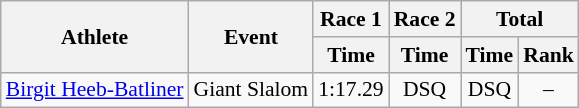<table class="wikitable" style="font-size:90%">
<tr>
<th rowspan="2">Athlete</th>
<th rowspan="2">Event</th>
<th>Race 1</th>
<th>Race 2</th>
<th colspan="2">Total</th>
</tr>
<tr>
<th>Time</th>
<th>Time</th>
<th>Time</th>
<th>Rank</th>
</tr>
<tr>
<td><a href='#'>Birgit Heeb-Batliner</a></td>
<td rowspan="4">Giant Slalom</td>
<td align="center">1:17.29</td>
<td align="center">DSQ</td>
<td align="center">DSQ</td>
<td align="center">–</td>
</tr>
</table>
